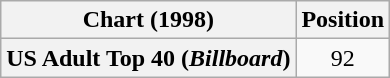<table class="wikitable plainrowheaders" style="text-align:center">
<tr>
<th>Chart (1998)</th>
<th>Position</th>
</tr>
<tr>
<th scope="row">US Adult Top 40 (<em>Billboard</em>)</th>
<td>92</td>
</tr>
</table>
